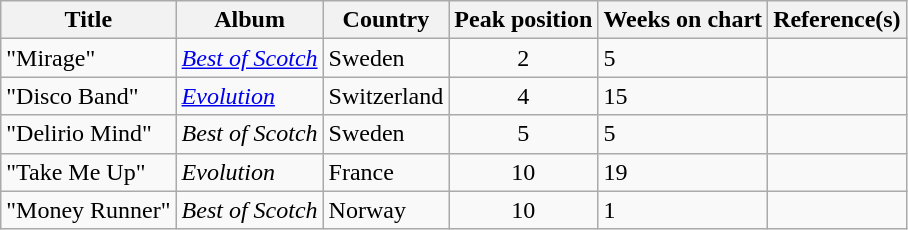<table class="wikitable">
<tr>
<th>Title</th>
<th>Album</th>
<th>Country</th>
<th>Peak position</th>
<th>Weeks on chart</th>
<th>Reference(s)</th>
</tr>
<tr>
<td>"Mirage"</td>
<td><em><a href='#'>Best of Scotch</a></em></td>
<td>Sweden</td>
<td align="center">2</td>
<td>5</td>
<td></td>
</tr>
<tr>
<td>"Disco Band"</td>
<td><em><a href='#'>Evolution</a></em></td>
<td>Switzerland</td>
<td align="center">4</td>
<td>15</td>
<td></td>
</tr>
<tr>
<td>"Delirio Mind"</td>
<td><em>Best of Scotch</em></td>
<td>Sweden</td>
<td align="center">5</td>
<td>5</td>
<td></td>
</tr>
<tr>
<td>"Take Me Up"</td>
<td><em>Evolution</em></td>
<td>France</td>
<td align="center">10</td>
<td>19</td>
<td></td>
</tr>
<tr>
<td>"Money Runner"</td>
<td><em>Best of Scotch</em></td>
<td>Norway</td>
<td align="center">10</td>
<td>1</td>
<td></td>
</tr>
</table>
